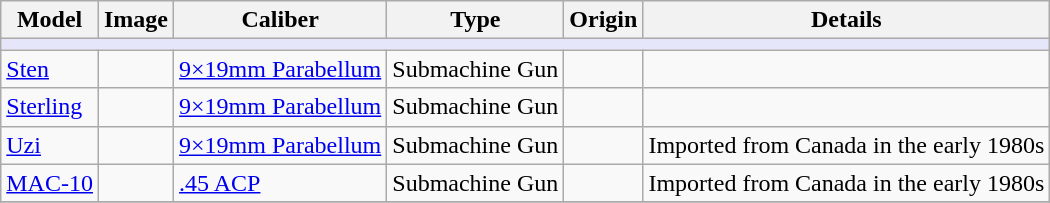<table class="wikitable">
<tr>
<th>Model</th>
<th>Image</th>
<th>Caliber</th>
<th>Type</th>
<th>Origin</th>
<th>Details</th>
</tr>
<tr>
<th colspan="7" style="background: lavender;"></th>
</tr>
<tr>
<td><a href='#'>Sten</a></td>
<td></td>
<td><a href='#'>9×19mm Parabellum</a></td>
<td>Submachine Gun</td>
<td></td>
<td></td>
</tr>
<tr>
<td><a href='#'>Sterling</a></td>
<td></td>
<td><a href='#'>9×19mm Parabellum</a></td>
<td>Submachine Gun</td>
<td></td>
<td></td>
</tr>
<tr>
<td><a href='#'>Uzi</a></td>
<td></td>
<td><a href='#'>9×19mm Parabellum</a></td>
<td>Submachine Gun</td>
<td></td>
<td>Imported from Canada in the early 1980s</td>
</tr>
<tr>
<td><a href='#'>MAC-10</a></td>
<td></td>
<td><a href='#'>.45 ACP</a></td>
<td>Submachine Gun</td>
<td></td>
<td>Imported from Canada in the early 1980s</td>
</tr>
<tr>
</tr>
</table>
